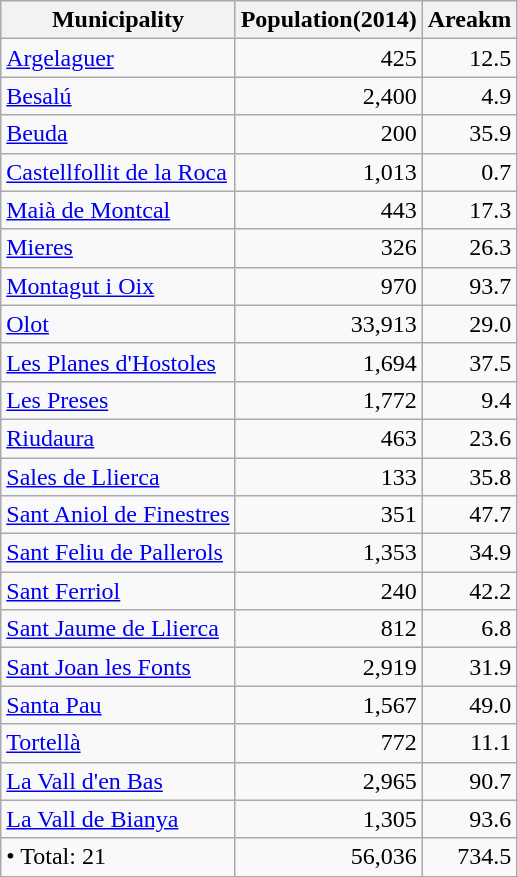<table class="wikitable sortable">
<tr>
<th>Municipality</th>
<th>Population(2014)</th>
<th>Areakm</th>
</tr>
<tr>
<td><a href='#'>Argelaguer</a></td>
<td align=right>425</td>
<td align=right>12.5</td>
</tr>
<tr>
<td><a href='#'>Besalú</a></td>
<td align=right>2,400</td>
<td align=right>4.9</td>
</tr>
<tr>
<td><a href='#'>Beuda</a></td>
<td align=right>200</td>
<td align=right>35.9</td>
</tr>
<tr>
<td><a href='#'>Castellfollit de la Roca</a></td>
<td align=right>1,013</td>
<td align=right>0.7</td>
</tr>
<tr>
<td><a href='#'>Maià de Montcal</a></td>
<td align=right>443</td>
<td align=right>17.3</td>
</tr>
<tr>
<td><a href='#'>Mieres</a></td>
<td align=right>326</td>
<td align=right>26.3</td>
</tr>
<tr>
<td><a href='#'>Montagut i Oix</a></td>
<td align=right>970</td>
<td align=right>93.7</td>
</tr>
<tr>
<td><a href='#'>Olot</a></td>
<td align=right>33,913</td>
<td align=right>29.0</td>
</tr>
<tr>
<td><a href='#'>Les Planes d'Hostoles</a></td>
<td align=right>1,694</td>
<td align=right>37.5</td>
</tr>
<tr>
<td><a href='#'>Les Preses</a></td>
<td align=right>1,772</td>
<td align=right>9.4</td>
</tr>
<tr>
<td><a href='#'>Riudaura</a></td>
<td align=right>463</td>
<td align=right>23.6</td>
</tr>
<tr>
<td><a href='#'>Sales de Llierca</a></td>
<td align=right>133</td>
<td align=right>35.8</td>
</tr>
<tr>
<td><a href='#'>Sant Aniol de Finestres</a></td>
<td align=right>351</td>
<td align=right>47.7</td>
</tr>
<tr>
<td><a href='#'>Sant Feliu de Pallerols</a></td>
<td align=right>1,353</td>
<td align=right>34.9</td>
</tr>
<tr>
<td><a href='#'>Sant Ferriol</a></td>
<td align=right>240</td>
<td align=right>42.2</td>
</tr>
<tr>
<td><a href='#'>Sant Jaume de Llierca</a></td>
<td align=right>812</td>
<td align=right>6.8</td>
</tr>
<tr>
<td><a href='#'>Sant Joan les Fonts</a></td>
<td align=right>2,919</td>
<td align=right>31.9</td>
</tr>
<tr>
<td><a href='#'>Santa Pau</a></td>
<td align=right>1,567</td>
<td align=right>49.0</td>
</tr>
<tr>
<td><a href='#'>Tortellà</a></td>
<td align=right>772</td>
<td align=right>11.1</td>
</tr>
<tr>
<td><a href='#'>La Vall d'en Bas</a></td>
<td align=right>2,965</td>
<td align=right>90.7</td>
</tr>
<tr>
<td><a href='#'>La Vall de Bianya</a></td>
<td align=right>1,305</td>
<td align=right>93.6</td>
</tr>
<tr>
<td>• Total: 21</td>
<td align=right>56,036</td>
<td align=right>734.5</td>
</tr>
</table>
